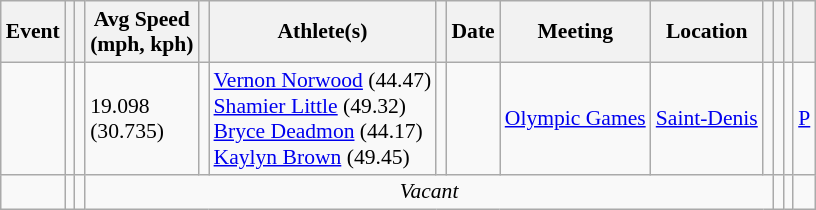<table class="wikitable sortable plainrowheaders" style="font-size:90%;">
<tr>
<th>Event</th>
<th></th>
<th class="unsortable"></th>
<th>Avg Speed<br>(mph, kph)</th>
<th></th>
<th>Athlete(s)</th>
<th></th>
<th>Date</th>
<th>Meeting</th>
<th>Location</th>
<th></th>
<th class="unsortable"></th>
<th class="unsortable"></th>
<th class="unsortable"></th>
</tr>
<tr>
<td><em></em></td>
<td></td>
<td></td>
<td>19.098<br>(30.735)</td>
<td></td>
<td><a href='#'>Vernon Norwood</a> (44.47)<br><a href='#'>Shamier Little</a> (49.32)<br><a href='#'>Bryce Deadmon</a> (44.17)<br><a href='#'>Kaylyn Brown</a> (49.45)</td>
<td></td>
<td></td>
<td><a href='#'>Olympic Games</a></td>
<td><a href='#'>Saint-Denis</a></td>
<td></td>
<td></td>
<td></td>
<td><a href='#'>P</a></td>
</tr>
<tr>
<td></td>
<td><em></em></td>
<td></td>
<td colspan="8" style="text-align:center"><em>Vacant</em></td>
<td></td>
<td></td>
<td></td>
</tr>
</table>
